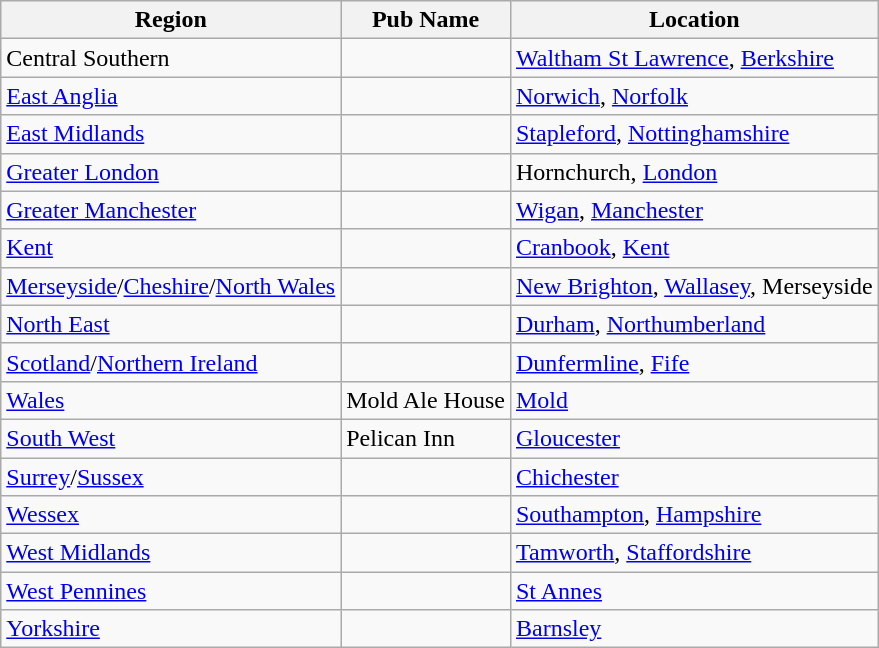<table class="wikitable">
<tr>
<th>Region</th>
<th>Pub Name</th>
<th>Location</th>
</tr>
<tr>
<td>Central Southern</td>
<td></td>
<td><a href='#'>Waltham St Lawrence</a>, <a href='#'>Berkshire</a></td>
</tr>
<tr>
<td><a href='#'>East Anglia</a></td>
<td></td>
<td><a href='#'>Norwich</a>, <a href='#'>Norfolk</a></td>
</tr>
<tr>
<td><a href='#'>East Midlands</a></td>
<td></td>
<td><a href='#'>Stapleford</a>, <a href='#'>Nottinghamshire</a></td>
</tr>
<tr>
<td><a href='#'>Greater London</a></td>
<td></td>
<td>Hornchurch, <a href='#'>London</a></td>
</tr>
<tr>
<td><a href='#'>Greater Manchester</a></td>
<td></td>
<td><a href='#'>Wigan</a>, <a href='#'>Manchester</a></td>
</tr>
<tr>
<td><a href='#'>Kent</a></td>
<td></td>
<td><a href='#'>Cranbook</a>, <a href='#'>Kent</a></td>
</tr>
<tr>
<td><a href='#'>Merseyside</a>/<a href='#'>Cheshire</a>/<a href='#'>North Wales</a></td>
<td></td>
<td><a href='#'>New Brighton</a>, <a href='#'>Wallasey</a>, Merseyside</td>
</tr>
<tr>
<td><a href='#'>North East</a></td>
<td></td>
<td><a href='#'>Durham</a>, <a href='#'>Northumberland</a></td>
</tr>
<tr>
<td><a href='#'>Scotland</a>/<a href='#'>Northern Ireland</a></td>
<td></td>
<td><a href='#'>Dunfermline</a>, <a href='#'>Fife</a></td>
</tr>
<tr>
<td><a href='#'>Wales</a></td>
<td>Mold Ale House</td>
<td><a href='#'>Mold</a></td>
</tr>
<tr>
<td><a href='#'>South West</a></td>
<td>Pelican Inn</td>
<td><a href='#'>Gloucester</a></td>
</tr>
<tr>
<td><a href='#'>Surrey</a>/<a href='#'>Sussex</a></td>
<td></td>
<td><a href='#'>Chichester</a></td>
</tr>
<tr>
<td><a href='#'>Wessex</a></td>
<td></td>
<td><a href='#'>Southampton</a>, <a href='#'>Hampshire</a></td>
</tr>
<tr>
<td><a href='#'>West Midlands</a></td>
<td></td>
<td><a href='#'>Tamworth</a>, <a href='#'>Staffordshire</a></td>
</tr>
<tr>
<td><a href='#'>West Pennines</a></td>
<td></td>
<td><a href='#'>St Annes</a></td>
</tr>
<tr>
<td><a href='#'>Yorkshire</a></td>
<td></td>
<td><a href='#'>Barnsley</a></td>
</tr>
</table>
